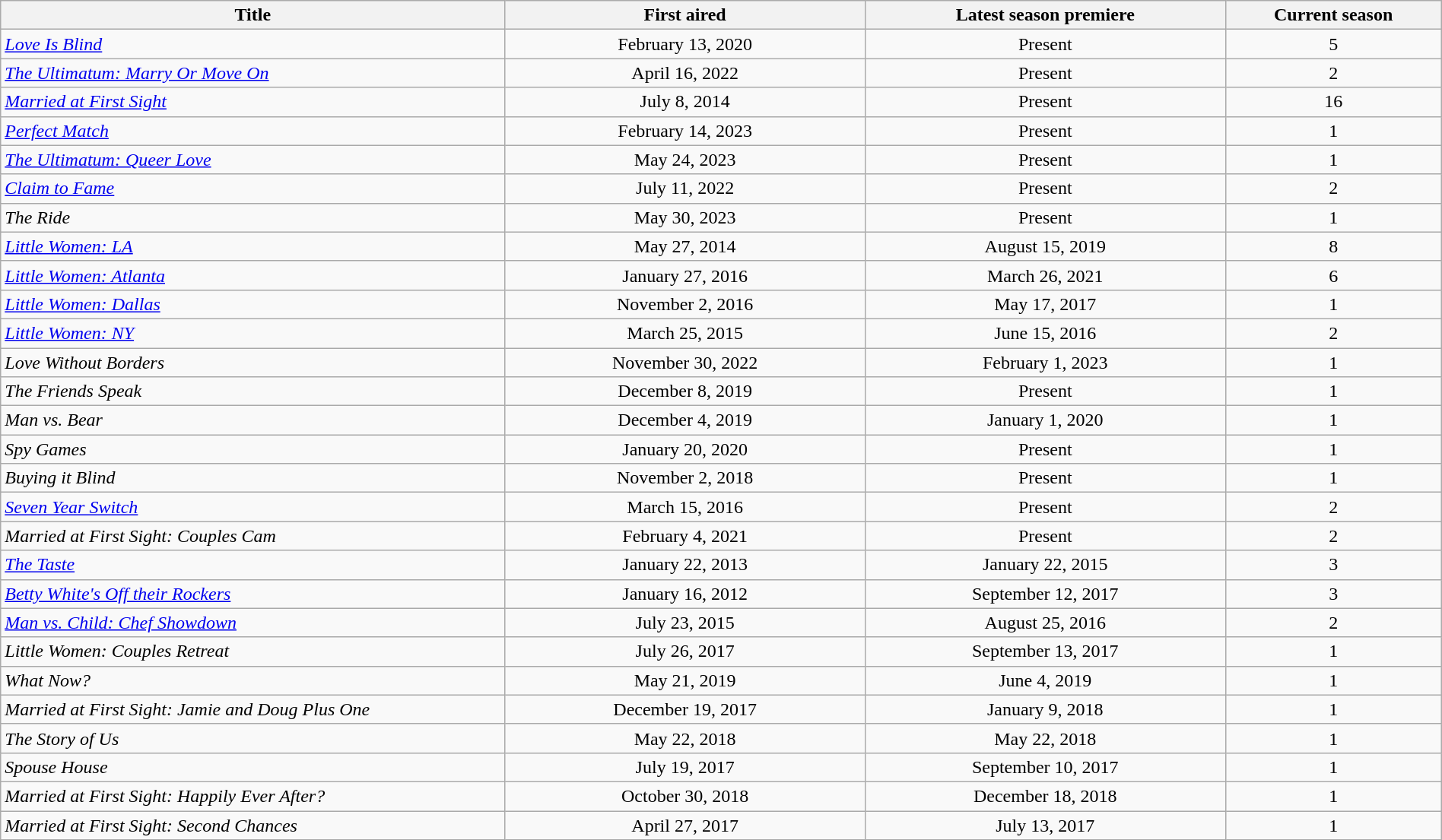<table class="wikitable plainrowheaders sortable" style="width:100%;text-align:center;">
<tr>
<th style="width:35%;">Title</th>
<th style="width:25%;">First aired</th>
<th style="width:25%;">Latest season premiere</th>
<th style="width:15%;">Current season</th>
</tr>
<tr>
<td scope="row" style="text-align:left;"><em><a href='#'>Love Is Blind</a></em></td>
<td>February 13, 2020</td>
<td>Present</td>
<td>5</td>
</tr>
<tr>
<td scope="row" style="text-align:left;"><em><a href='#'>The Ultimatum: Marry Or Move On</a></em></td>
<td>April 16, 2022</td>
<td>Present</td>
<td>2</td>
</tr>
<tr>
<td scope="row" style="text-align:left;"><em><a href='#'>Married at First Sight</a></em></td>
<td>July 8, 2014</td>
<td>Present</td>
<td>16</td>
</tr>
<tr>
<td scope="row" style="text-align:left;"><em><a href='#'>Perfect Match</a></em></td>
<td>February 14, 2023</td>
<td>Present</td>
<td>1</td>
</tr>
<tr>
<td scope="row" style="text-align:left;"><em><a href='#'>The Ultimatum: Queer Love</a></em></td>
<td>May 24, 2023</td>
<td>Present</td>
<td>1</td>
</tr>
<tr>
<td scope="row" style="text-align:left;"><em><a href='#'>Claim to Fame</a></em></td>
<td>July 11, 2022</td>
<td>Present</td>
<td>2</td>
</tr>
<tr>
<td scope="row" style="text-align:left;"><em>The Ride</em></td>
<td>May 30, 2023</td>
<td>Present</td>
<td>1</td>
</tr>
<tr>
<td scope="row" style="text-align:left;"><em><a href='#'>Little Women: LA</a></em></td>
<td>May 27, 2014</td>
<td>August 15, 2019</td>
<td>8</td>
</tr>
<tr>
<td scope="row" style="text-align:left;"><em><a href='#'>Little Women: Atlanta</a></em></td>
<td>January 27, 2016</td>
<td>March 26, 2021</td>
<td>6</td>
</tr>
<tr>
<td scope="row" style="text-align:left;"><em><a href='#'>Little Women: Dallas</a></em></td>
<td>November 2, 2016</td>
<td>May 17, 2017</td>
<td>1</td>
</tr>
<tr>
<td scope="row" style="text-align:left;"><em><a href='#'>Little Women: NY</a></em></td>
<td>March 25, 2015</td>
<td>June 15, 2016</td>
<td>2</td>
</tr>
<tr>
<td scope="row" style="text-align:left;"><em>Love Without Borders</em></td>
<td>November 30, 2022</td>
<td>February 1, 2023</td>
<td>1</td>
</tr>
<tr>
<td scope="row" style="text-align:left;"><em>The Friends Speak</em></td>
<td>December 8, 2019</td>
<td>Present</td>
<td>1</td>
</tr>
<tr>
<td scope="row" style="text-align:left;"><em>Man vs. Bear</em></td>
<td>December 4, 2019</td>
<td>January 1, 2020</td>
<td>1</td>
</tr>
<tr>
<td scope="row" style="text-align:left;"><em>Spy Games</em></td>
<td>January 20, 2020</td>
<td>Present</td>
<td>1</td>
</tr>
<tr>
<td scope="row" style="text-align:left;"><em>Buying it Blind</em></td>
<td>November 2, 2018</td>
<td>Present</td>
<td>1</td>
</tr>
<tr>
<td scope="row" style="text-align:left;"><em><a href='#'>Seven Year Switch</a></em></td>
<td>March 15, 2016</td>
<td>Present</td>
<td>2</td>
</tr>
<tr>
<td scope="row" style="text-align:left;"><em>Married at First Sight: Couples Cam</em></td>
<td>February 4, 2021</td>
<td>Present</td>
<td>2</td>
</tr>
<tr>
<td scope="row" style="text-align:left;"><em><a href='#'>The Taste</a></em></td>
<td>January 22, 2013</td>
<td>January 22, 2015</td>
<td>3</td>
</tr>
<tr>
<td scope="row" style="text-align:left;"><em><a href='#'>Betty White's Off their Rockers</a></em></td>
<td>January 16, 2012</td>
<td>September 12, 2017</td>
<td>3</td>
</tr>
<tr>
<td scope="row" style="text-align:left;"><em><a href='#'>Man vs. Child: Chef Showdown</a></em></td>
<td>July 23, 2015</td>
<td>August 25, 2016</td>
<td>2</td>
</tr>
<tr>
<td scope="row" style="text-align:left;"><em>Little Women: Couples Retreat</em></td>
<td>July 26, 2017</td>
<td>September 13, 2017</td>
<td>1</td>
</tr>
<tr>
<td scope="row" style="text-align:left;"><em>What Now?</em></td>
<td>May 21, 2019</td>
<td>June 4, 2019</td>
<td>1</td>
</tr>
<tr>
<td scope="row" style="text-align:left;"><em>Married at First Sight: Jamie and Doug Plus One</em></td>
<td>December 19, 2017</td>
<td>January 9, 2018</td>
<td>1</td>
</tr>
<tr>
<td scope="row" style="text-align:left;"><em>The Story of Us</em></td>
<td>May 22, 2018</td>
<td>May 22, 2018</td>
<td>1</td>
</tr>
<tr>
<td scope="row" style="text-align:left;"><em>Spouse House</em></td>
<td>July 19, 2017</td>
<td>September 10, 2017</td>
<td>1</td>
</tr>
<tr>
<td scope="row" style="text-align:left;"><em>Married at First Sight: Happily Ever After?</em></td>
<td>October 30, 2018</td>
<td>December 18, 2018</td>
<td>1</td>
</tr>
<tr>
<td scope="row" style="text-align:left;"><em>Married at First Sight: Second Chances</em></td>
<td>April 27, 2017</td>
<td>July 13, 2017</td>
<td>1</td>
</tr>
</table>
